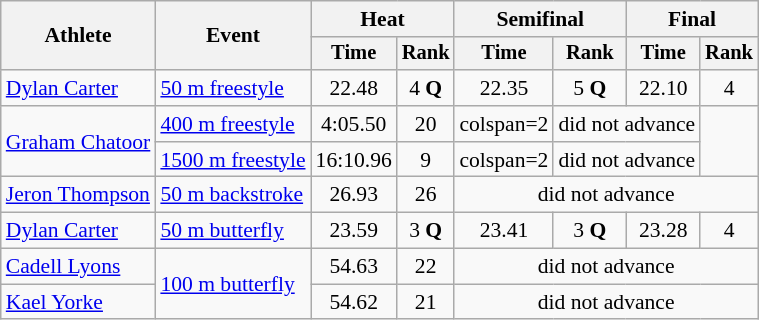<table class=wikitable style=font-size:90%>
<tr>
<th rowspan=2>Athlete</th>
<th rowspan=2>Event</th>
<th colspan=2>Heat</th>
<th colspan=2>Semifinal</th>
<th colspan=2>Final</th>
</tr>
<tr style=font-size:95%>
<th>Time</th>
<th>Rank</th>
<th>Time</th>
<th>Rank</th>
<th>Time</th>
<th>Rank</th>
</tr>
<tr align=center>
<td align=left rowspan=1><a href='#'>Dylan Carter</a></td>
<td align=left rowspan="1"><a href='#'>50 m freestyle</a></td>
<td>22.48</td>
<td>4 <strong>Q</strong></td>
<td>22.35</td>
<td>5 <strong>Q</strong></td>
<td>22.10</td>
<td>4</td>
</tr>
<tr align=center>
<td align=left rowspan=2><a href='#'>Graham Chatoor</a></td>
<td align=left rowspan="1"><a href='#'>400 m freestyle</a></td>
<td>4:05.50</td>
<td>20</td>
<td>colspan=2 </td>
<td colspan=2>did not advance</td>
</tr>
<tr align=center>
<td align=left rowspan="1"><a href='#'>1500 m freestyle</a></td>
<td>16:10.96</td>
<td>9</td>
<td>colspan=2 </td>
<td colspan=2>did not advance</td>
</tr>
<tr align=center>
<td align=left><a href='#'>Jeron Thompson</a></td>
<td align=left rowspan=1><a href='#'>50 m backstroke</a></td>
<td>26.93</td>
<td>26</td>
<td colspan=4>did not advance</td>
</tr>
<tr align=center>
<td align=left><a href='#'>Dylan Carter</a></td>
<td align=left rowspan="1"><a href='#'>50 m butterfly</a></td>
<td>23.59</td>
<td>3 <strong>Q</strong></td>
<td>23.41</td>
<td>3 <strong>Q</strong></td>
<td>23.28</td>
<td>4</td>
</tr>
<tr align=center>
<td align=left><a href='#'>Cadell Lyons</a></td>
<td align=left rowspan="2"><a href='#'>100 m butterfly</a></td>
<td>54.63</td>
<td>22</td>
<td colspan=4>did not advance</td>
</tr>
<tr align=center>
<td align=left><a href='#'>Kael Yorke</a></td>
<td>54.62</td>
<td>21</td>
<td colspan=4>did not advance</td>
</tr>
</table>
